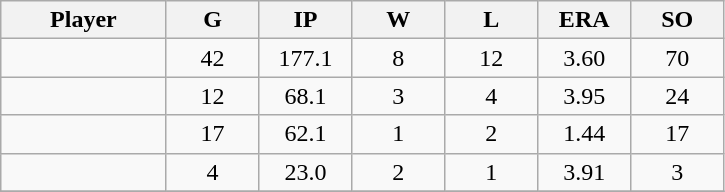<table class="wikitable sortable">
<tr>
<th bgcolor="#DDDDFF" width="16%">Player</th>
<th bgcolor="#DDDDFF" width="9%">G</th>
<th bgcolor="#DDDDFF" width="9%">IP</th>
<th bgcolor="#DDDDFF" width="9%">W</th>
<th bgcolor="#DDDDFF" width="9%">L</th>
<th bgcolor="#DDDDFF" width="9%">ERA</th>
<th bgcolor="#DDDDFF" width="9%">SO</th>
</tr>
<tr align="center">
<td></td>
<td>42</td>
<td>177.1</td>
<td>8</td>
<td>12</td>
<td>3.60</td>
<td>70</td>
</tr>
<tr align="center">
<td></td>
<td>12</td>
<td>68.1</td>
<td>3</td>
<td>4</td>
<td>3.95</td>
<td>24</td>
</tr>
<tr align="center">
<td></td>
<td>17</td>
<td>62.1</td>
<td>1</td>
<td>2</td>
<td>1.44</td>
<td>17</td>
</tr>
<tr align="center">
<td></td>
<td>4</td>
<td>23.0</td>
<td>2</td>
<td>1</td>
<td>3.91</td>
<td>3</td>
</tr>
<tr align="center">
</tr>
</table>
